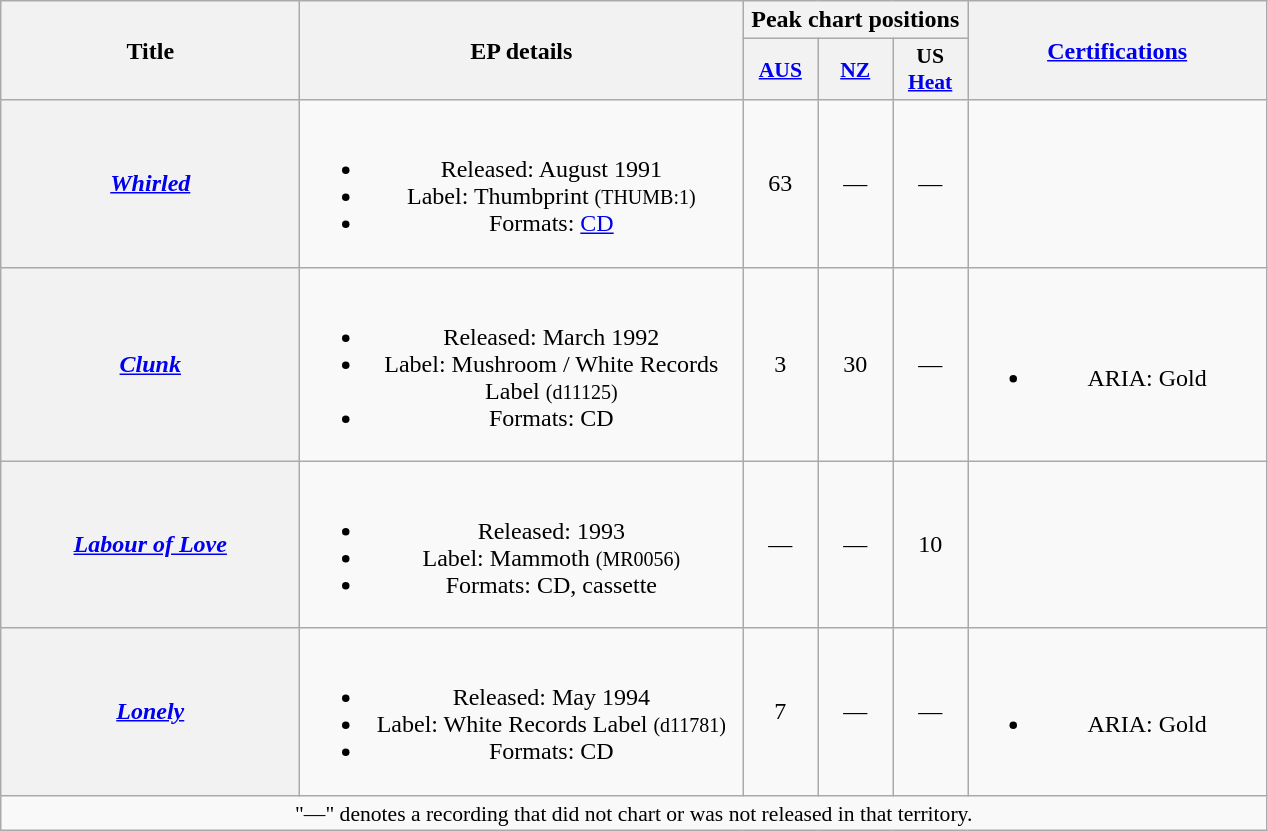<table class="wikitable plainrowheaders" style="text-align:center;">
<tr>
<th scope="col" rowspan="2" style="width:12em;">Title</th>
<th scope="col" rowspan="2" style="width:18em;">EP details</th>
<th scope="col" colspan="3">Peak chart positions</th>
<th scope="col" rowspan="2" style="width:12em;"><a href='#'>Certifications</a></th>
</tr>
<tr>
<th scope="col" style="width:3em;font-size:90%;"><a href='#'>AUS</a><br></th>
<th scope="col" style="width:3em;font-size:90%;"><a href='#'>NZ</a><br></th>
<th scope="col" style="width:3em;font-size:90%;">US<br><a href='#'>Heat</a><br></th>
</tr>
<tr>
<th scope="row"><em><a href='#'>Whirled</a></em></th>
<td><br><ul><li>Released: August 1991</li><li>Label: Thumbprint <small>(THUMB:1)</small></li><li>Formats: <a href='#'>CD</a></li></ul></td>
<td>63</td>
<td>—</td>
<td>—</td>
<td></td>
</tr>
<tr>
<th scope="row"><em><a href='#'>Clunk</a></em></th>
<td><br><ul><li>Released: March 1992</li><li>Label: Mushroom / White Records Label <small>(d11125)</small></li><li>Formats: CD</li></ul></td>
<td>3</td>
<td>30</td>
<td>—</td>
<td><br><ul><li>ARIA: Gold</li></ul></td>
</tr>
<tr>
<th scope="row"><em><a href='#'>Labour of Love</a></em></th>
<td><br><ul><li>Released: 1993</li><li>Label: Mammoth <small>(MR0056)</small></li><li>Formats: CD, cassette</li></ul></td>
<td>—</td>
<td>—</td>
<td>10</td>
<td></td>
</tr>
<tr>
<th scope="row"><em><a href='#'>Lonely</a></em></th>
<td><br><ul><li>Released: May 1994</li><li>Label: White Records Label <small>(d11781)</small></li><li>Formats: CD</li></ul></td>
<td>7</td>
<td>—</td>
<td>—</td>
<td><br><ul><li>ARIA: Gold</li></ul></td>
</tr>
<tr>
<td colspan="6" style="font-size:90%">"—" denotes a recording that did not chart or was not released in that territory.</td>
</tr>
</table>
